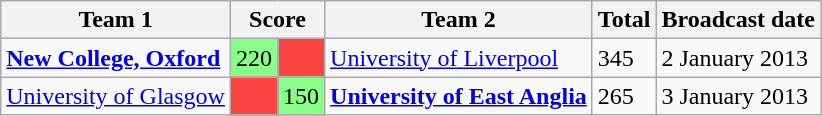<table class="wikitable">
<tr>
<th>Team 1</th>
<th colspan=2>Score</th>
<th>Team 2</th>
<th>Total</th>
<th>Broadcast date</th>
</tr>
<tr>
<td><strong><a href='#'>New College, Oxford</a></strong></td>
<td style="background:#88ff88">220</td>
<td style="background:#f44;"></td>
<td><a href='#'>University of Liverpool</a></td>
<td>345</td>
<td>2 January 2013</td>
</tr>
<tr>
<td><a href='#'>University of Glasgow</a></td>
<td style="background:#f44;"></td>
<td style="background:#88ff88">150</td>
<td><strong><a href='#'>University of East Anglia</a></strong></td>
<td>265</td>
<td>3 January 2013</td>
</tr>
</table>
